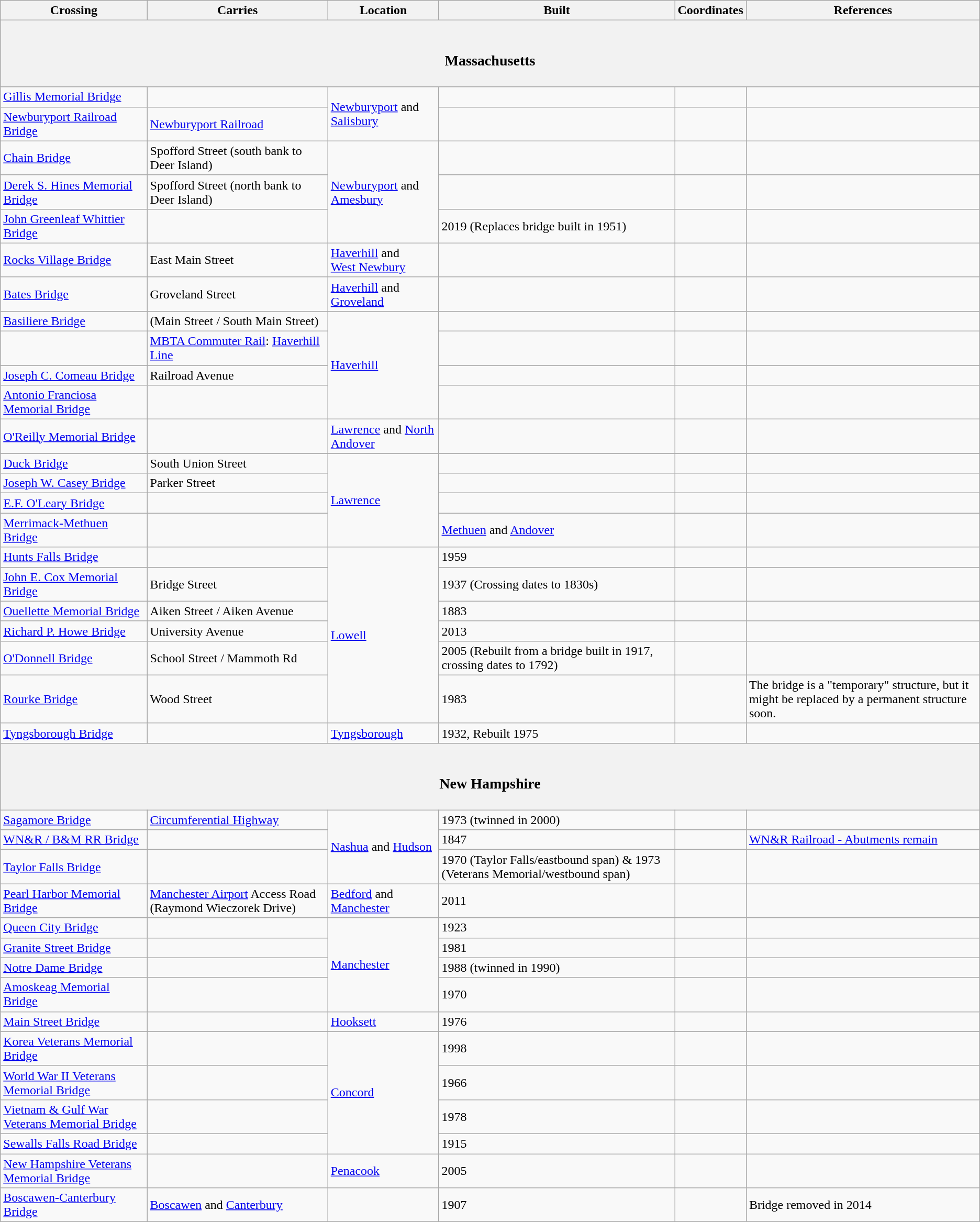<table class=wikitable>
<tr>
<th>Crossing</th>
<th>Carries</th>
<th>Location</th>
<th>Built</th>
<th>Coordinates</th>
<th>References</th>
</tr>
<tr>
<th colspan=6><br><h3>Massachusetts</h3></th>
</tr>
<tr>
<td><a href='#'>Gillis Memorial Bridge</a></td>
<td></td>
<td rowspan=2><a href='#'>Newburyport</a> and <a href='#'>Salisbury</a></td>
<td></td>
<td></td>
<td></td>
</tr>
<tr>
<td><a href='#'>Newburyport Railroad Bridge</a></td>
<td><a href='#'>Newburyport Railroad</a></td>
<td></td>
<td></td>
<td></td>
</tr>
<tr>
<td><a href='#'>Chain Bridge</a></td>
<td>Spofford Street (south bank to Deer Island)</td>
<td rowspan=3><a href='#'>Newburyport</a> and <a href='#'>Amesbury</a></td>
<td></td>
<td></td>
<td></td>
</tr>
<tr>
<td><a href='#'>Derek S. Hines Memorial Bridge</a></td>
<td>Spofford Street (north bank to Deer Island)</td>
<td></td>
<td></td>
<td></td>
</tr>
<tr>
<td><a href='#'>John Greenleaf Whittier Bridge</a></td>
<td></td>
<td>2019 (Replaces bridge built in 1951)</td>
<td></td>
<td></td>
</tr>
<tr>
<td><a href='#'>Rocks Village Bridge</a></td>
<td>East Main Street</td>
<td><a href='#'>Haverhill</a> and <a href='#'>West Newbury</a></td>
<td></td>
<td></td>
<td></td>
</tr>
<tr>
<td><a href='#'>Bates Bridge</a></td>
<td>Groveland Street</td>
<td><a href='#'>Haverhill</a> and <a href='#'>Groveland</a></td>
<td></td>
<td></td>
<td></td>
</tr>
<tr>
<td><a href='#'>Basiliere Bridge</a></td>
<td> (Main Street / South Main Street)</td>
<td rowspan=4><a href='#'>Haverhill</a></td>
<td></td>
<td></td>
<td></td>
</tr>
<tr>
<td></td>
<td><a href='#'>MBTA Commuter Rail</a>: <a href='#'>Haverhill Line</a></td>
<td></td>
<td></td>
<td></td>
</tr>
<tr>
<td><a href='#'>Joseph C. Comeau Bridge</a></td>
<td>Railroad Avenue</td>
<td></td>
<td></td>
<td></td>
</tr>
<tr>
<td><a href='#'>Antonio Franciosa Memorial Bridge</a></td>
<td></td>
<td></td>
<td></td>
<td></td>
</tr>
<tr>
<td><a href='#'>O'Reilly Memorial Bridge</a></td>
<td></td>
<td><a href='#'>Lawrence</a> and <a href='#'>North Andover</a></td>
<td></td>
<td></td>
<td></td>
</tr>
<tr>
<td><a href='#'>Duck Bridge</a></td>
<td>South Union Street</td>
<td rowspan=4><a href='#'>Lawrence</a></td>
<td></td>
<td></td>
<td></td>
</tr>
<tr>
<td><a href='#'>Joseph W. Casey Bridge</a></td>
<td>Parker Street</td>
<td></td>
<td></td>
<td></td>
</tr>
<tr>
<td><a href='#'>E.F. O'Leary Bridge</a></td>
<td></td>
<td></td>
<td></td>
<td></td>
</tr>
<tr>
<td><a href='#'>Merrimack-Methuen Bridge</a></td>
<td></td>
<td><a href='#'>Methuen</a> and <a href='#'>Andover</a></td>
<td></td>
<td></td>
</tr>
<tr>
<td><a href='#'>Hunts Falls Bridge</a></td>
<td></td>
<td rowspan=6><a href='#'>Lowell</a></td>
<td>1959</td>
<td></td>
<td></td>
</tr>
<tr>
<td><a href='#'>John E. Cox Memorial Bridge</a></td>
<td>Bridge Street</td>
<td>1937 (Crossing dates to 1830s)</td>
<td></td>
<td></td>
</tr>
<tr>
<td><a href='#'>Ouellette Memorial Bridge</a></td>
<td>Aiken Street / Aiken Avenue</td>
<td>1883</td>
<td></td>
<td></td>
</tr>
<tr>
<td><a href='#'>Richard P. Howe Bridge</a></td>
<td>University Avenue</td>
<td>2013</td>
<td></td>
<td></td>
</tr>
<tr>
<td><a href='#'>O'Donnell Bridge</a></td>
<td>School Street / Mammoth Rd</td>
<td>2005 (Rebuilt from a bridge built in 1917, crossing dates to 1792)</td>
<td></td>
<td></td>
</tr>
<tr>
<td><a href='#'>Rourke Bridge</a></td>
<td>Wood Street</td>
<td>1983</td>
<td></td>
<td>The bridge is a "temporary" structure, but it might be replaced by a permanent structure soon.</td>
</tr>
<tr>
<td><a href='#'>Tyngsborough Bridge</a></td>
<td></td>
<td rowspan=1><a href='#'>Tyngsborough</a></td>
<td>1932, Rebuilt 1975</td>
<td></td>
<td></td>
</tr>
<tr>
<th colspan=6><br><h3>New Hampshire</h3></th>
</tr>
<tr>
<td><a href='#'>Sagamore Bridge</a></td>
<td><a href='#'>Circumferential Highway</a></td>
<td rowspan=3><a href='#'>Nashua</a> and <a href='#'>Hudson</a></td>
<td>1973 (twinned in 2000)</td>
<td></td>
<td></td>
</tr>
<tr>
<td><a href='#'>WN&R / B&M RR Bridge</a></td>
<td></td>
<td>1847</td>
<td></td>
<td><a href='#'>WN&R Railroad - Abutments remain</a></td>
</tr>
<tr>
<td><a href='#'>Taylor Falls Bridge</a></td>
<td></td>
<td>1970 (Taylor Falls/eastbound span) & 1973 (Veterans Memorial/westbound span)</td>
<td></td>
<td></td>
</tr>
<tr>
<td><a href='#'>Pearl Harbor Memorial Bridge</a></td>
<td><a href='#'>Manchester Airport</a> Access Road (Raymond Wieczorek Drive)</td>
<td><a href='#'>Bedford</a> and <a href='#'>Manchester</a></td>
<td>2011</td>
<td></td>
<td></td>
</tr>
<tr>
<td><a href='#'>Queen City Bridge</a></td>
<td></td>
<td rowspan=4><a href='#'>Manchester</a></td>
<td>1923</td>
<td></td>
<td></td>
</tr>
<tr>
<td><a href='#'>Granite Street Bridge</a></td>
<td></td>
<td>1981</td>
<td></td>
<td></td>
</tr>
<tr>
<td><a href='#'>Notre Dame Bridge</a></td>
<td></td>
<td>1988 (twinned in 1990)</td>
<td></td>
<td></td>
</tr>
<tr>
<td><a href='#'>Amoskeag Memorial Bridge</a></td>
<td></td>
<td>1970</td>
<td></td>
<td></td>
</tr>
<tr>
<td><a href='#'>Main Street Bridge</a></td>
<td></td>
<td><a href='#'>Hooksett</a></td>
<td>1976</td>
<td></td>
<td></td>
</tr>
<tr>
<td><a href='#'>Korea Veterans Memorial Bridge</a></td>
<td></td>
<td rowspan=4><a href='#'>Concord</a></td>
<td>1998</td>
<td></td>
<td></td>
</tr>
<tr>
<td><a href='#'>World War II Veterans Memorial Bridge</a></td>
<td></td>
<td>1966</td>
<td></td>
<td></td>
</tr>
<tr>
<td><a href='#'>Vietnam & Gulf War Veterans Memorial Bridge</a></td>
<td></td>
<td>1978</td>
<td></td>
<td></td>
</tr>
<tr>
<td><a href='#'>Sewalls Falls Road Bridge</a></td>
<td></td>
<td>1915</td>
<td></td>
<td></td>
</tr>
<tr>
<td><a href='#'>New Hampshire Veterans Memorial Bridge</a></td>
<td></td>
<td><a href='#'>Penacook</a></td>
<td>2005</td>
<td></td>
<td></td>
</tr>
<tr>
<td><a href='#'>Boscawen-Canterbury Bridge</a></td>
<td><a href='#'>Boscawen</a> and <a href='#'>Canterbury</a></td>
<td></td>
<td>1907</td>
<td></td>
<td>Bridge removed in 2014</td>
</tr>
</table>
